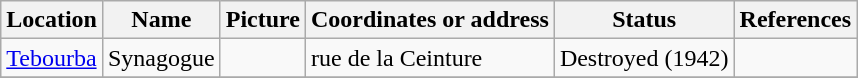<table class="wikitable sortable">
<tr>
<th>Location</th>
<th>Name</th>
<th>Picture</th>
<th>Coordinates or address</th>
<th>Status</th>
<th>References</th>
</tr>
<tr>
<td><a href='#'>Tebourba</a></td>
<td>Synagogue</td>
<td align=center></td>
<td>rue de la Ceinture</td>
<td>Destroyed (1942)</td>
<td></td>
</tr>
<tr>
</tr>
</table>
